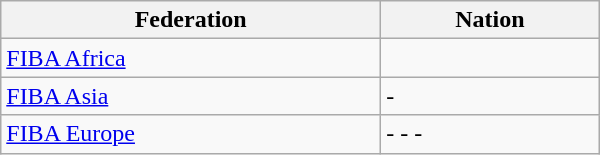<table class="wikitable" style="width:400px;">
<tr>
<th>Federation</th>
<th>Nation</th>
</tr>
<tr>
<td><a href='#'>FIBA Africa</a></td>
<td> <em></em></td>
</tr>
<tr>
<td><a href='#'>FIBA Asia</a></td>
<td> - </td>
</tr>
<tr>
<td><a href='#'>FIBA Europe</a></td>
<td> -  -  - </td>
</tr>
</table>
